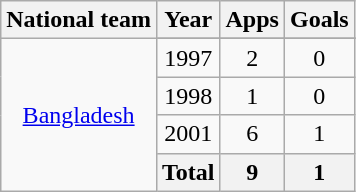<table class="wikitable" style="text-align: center;">
<tr>
<th>National team</th>
<th>Year</th>
<th>Apps</th>
<th>Goals</th>
</tr>
<tr>
<td rowspan="7"><a href='#'>Bangladesh</a></td>
</tr>
<tr>
<td>1997</td>
<td>2</td>
<td>0</td>
</tr>
<tr>
<td>1998</td>
<td>1</td>
<td>0</td>
</tr>
<tr>
<td>2001</td>
<td>6</td>
<td>1</td>
</tr>
<tr>
<th>Total</th>
<th>9</th>
<th>1</th>
</tr>
</table>
